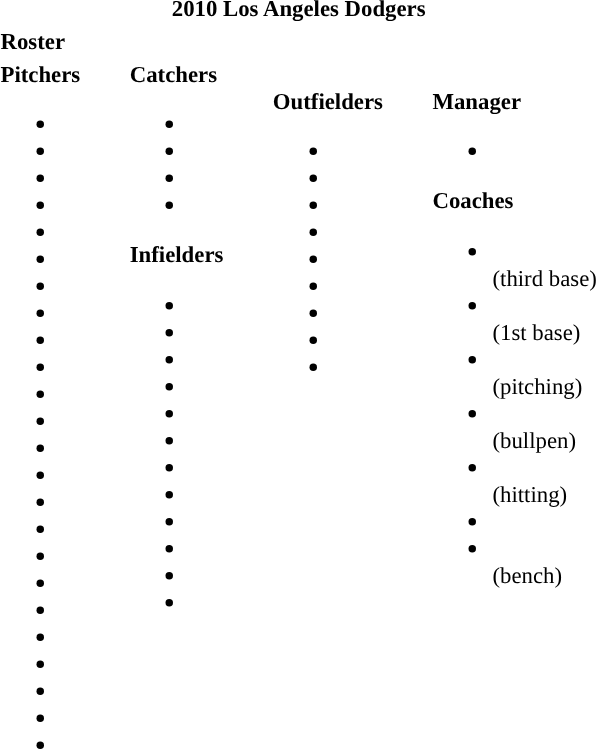<table class="toccolours" style="font-size: 95%;">
<tr>
<th colspan="10">2010 Los Angeles Dodgers</th>
</tr>
<tr>
<td colspan="10"><strong>Roster</strong></td>
</tr>
<tr>
<td valign="top"><strong>Pitchers</strong><br><ul><li></li><li></li><li></li><li></li><li></li><li></li><li></li><li></li><li></li><li></li><li></li><li></li><li></li><li></li><li></li><li></li><li></li><li></li><li></li><li></li><li></li><li></li><li></li><li></li></ul></td>
<td style="width:25px;"></td>
<td valign="top"><strong>Catchers</strong><br><ul><li></li><li></li><li></li><li></li></ul><strong>Infielders</strong><ul><li></li><li></li><li></li><li></li><li></li><li></li><li></li><li></li><li></li><li></li><li></li><li></li></ul></td>
<td style="width:25px;"></td>
<td valign="top"><br><strong>Outfielders</strong><ul><li></li><li></li><li></li><li></li><li></li><li></li><li></li><li></li><li></li></ul></td>
<td style="width:25px;"></td>
<td valign="top"><br><strong>Manager</strong><ul><li></li></ul><strong>Coaches</strong><ul><li> <br> (third base)</li><li> <br>(1st base)</li><li><br> (pitching)</li><li> <br>(bullpen)</li><li> <br>(hitting)</li><li></li><li> <br>(bench)</li></ul></td>
</tr>
</table>
